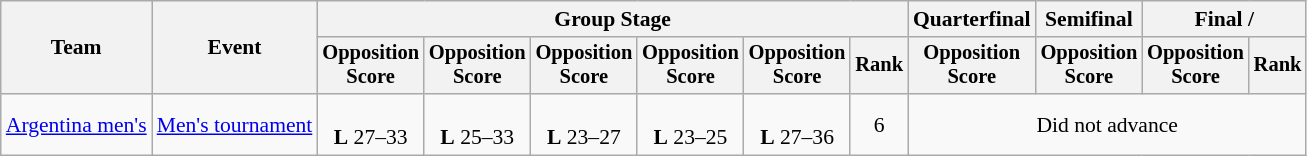<table class="wikitable" style="font-size:90%">
<tr>
<th rowspan=2>Team</th>
<th rowspan=2>Event</th>
<th colspan=6>Group Stage</th>
<th>Quarterfinal</th>
<th>Semifinal</th>
<th colspan=2>Final / </th>
</tr>
<tr style="font-size:95%">
<th>Opposition<br>Score</th>
<th>Opposition<br>Score</th>
<th>Opposition<br>Score</th>
<th>Opposition<br>Score</th>
<th>Opposition<br>Score</th>
<th>Rank</th>
<th>Opposition<br>Score</th>
<th>Opposition<br>Score</th>
<th>Opposition<br>Score</th>
<th>Rank</th>
</tr>
<tr align=center>
<td align=left><a href='#'>Argentina men's</a></td>
<td align=left><a href='#'>Men's tournament</a></td>
<td><br><strong>L</strong> 27–33</td>
<td><br><strong>L</strong> 25–33</td>
<td><br><strong>L</strong> 23–27</td>
<td><br><strong>L</strong> 23–25</td>
<td><br><strong>L</strong> 27–36</td>
<td>6</td>
<td colspan=4>Did not advance</td>
</tr>
</table>
